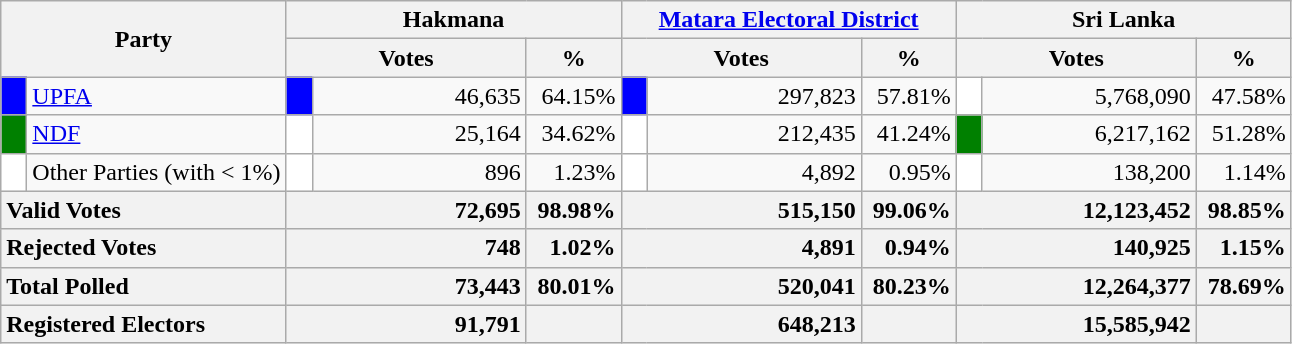<table class="wikitable">
<tr>
<th colspan="2" width="144px"rowspan="2">Party</th>
<th colspan="3" width="216px">Hakmana</th>
<th colspan="3" width="216px"><a href='#'>Matara Electoral District</a></th>
<th colspan="3" width="216px">Sri Lanka</th>
</tr>
<tr>
<th colspan="2" width="144px">Votes</th>
<th>%</th>
<th colspan="2" width="144px">Votes</th>
<th>%</th>
<th colspan="2" width="144px">Votes</th>
<th>%</th>
</tr>
<tr>
<td style="background-color:blue;" width="10px"></td>
<td style="text-align:left;"><a href='#'>UPFA</a></td>
<td style="background-color:blue;" width="10px"></td>
<td style="text-align:right;">46,635</td>
<td style="text-align:right;">64.15%</td>
<td style="background-color:blue;" width="10px"></td>
<td style="text-align:right;">297,823</td>
<td style="text-align:right;">57.81%</td>
<td style="background-color:white;" width="10px"></td>
<td style="text-align:right;">5,768,090</td>
<td style="text-align:right;">47.58%</td>
</tr>
<tr>
<td style="background-color:green;" width="10px"></td>
<td style="text-align:left;"><a href='#'>NDF</a></td>
<td style="background-color:white;" width="10px"></td>
<td style="text-align:right;">25,164</td>
<td style="text-align:right;">34.62%</td>
<td style="background-color:white;" width="10px"></td>
<td style="text-align:right;">212,435</td>
<td style="text-align:right;">41.24%</td>
<td style="background-color:green;" width="10px"></td>
<td style="text-align:right;">6,217,162</td>
<td style="text-align:right;">51.28%</td>
</tr>
<tr>
<td style="background-color:white;" width="10px"></td>
<td style="text-align:left;">Other Parties (with < 1%)</td>
<td style="background-color:white;" width="10px"></td>
<td style="text-align:right;">896</td>
<td style="text-align:right;">1.23%</td>
<td style="background-color:white;" width="10px"></td>
<td style="text-align:right;">4,892</td>
<td style="text-align:right;">0.95%</td>
<td style="background-color:white;" width="10px"></td>
<td style="text-align:right;">138,200</td>
<td style="text-align:right;">1.14%</td>
</tr>
<tr>
<th colspan="2" width="144px"style="text-align:left;">Valid Votes</th>
<th style="text-align:right;"colspan="2" width="144px">72,695</th>
<th style="text-align:right;">98.98%</th>
<th style="text-align:right;"colspan="2" width="144px">515,150</th>
<th style="text-align:right;">99.06%</th>
<th style="text-align:right;"colspan="2" width="144px">12,123,452</th>
<th style="text-align:right;">98.85%</th>
</tr>
<tr>
<th colspan="2" width="144px"style="text-align:left;">Rejected Votes</th>
<th style="text-align:right;"colspan="2" width="144px">748</th>
<th style="text-align:right;">1.02%</th>
<th style="text-align:right;"colspan="2" width="144px">4,891</th>
<th style="text-align:right;">0.94%</th>
<th style="text-align:right;"colspan="2" width="144px">140,925</th>
<th style="text-align:right;">1.15%</th>
</tr>
<tr>
<th colspan="2" width="144px"style="text-align:left;">Total Polled</th>
<th style="text-align:right;"colspan="2" width="144px">73,443</th>
<th style="text-align:right;">80.01%</th>
<th style="text-align:right;"colspan="2" width="144px">520,041</th>
<th style="text-align:right;">80.23%</th>
<th style="text-align:right;"colspan="2" width="144px">12,264,377</th>
<th style="text-align:right;">78.69%</th>
</tr>
<tr>
<th colspan="2" width="144px"style="text-align:left;">Registered Electors</th>
<th style="text-align:right;"colspan="2" width="144px">91,791</th>
<th></th>
<th style="text-align:right;"colspan="2" width="144px">648,213</th>
<th></th>
<th style="text-align:right;"colspan="2" width="144px">15,585,942</th>
<th></th>
</tr>
</table>
